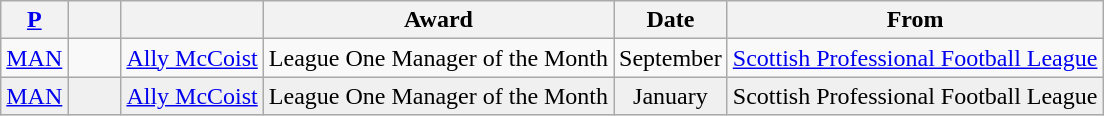<table class="wikitable sortable" style="text-align: center;">
<tr>
<th width=28><a href='#'>P</a><br></th>
<th width=28><br></th>
<th><br></th>
<th>Award</th>
<th>Date</th>
<th>From</th>
</tr>
<tr>
<td><a href='#'>MAN</a></td>
<td></td>
<td><a href='#'>Ally McCoist</a></td>
<td>League One Manager of the Month</td>
<td>September</td>
<td><a href='#'>Scottish Professional Football League</a></td>
</tr>
<tr bgcolor = "#F0F0F0">
<td><a href='#'>MAN</a></td>
<td></td>
<td><a href='#'>Ally McCoist</a></td>
<td>League One Manager of the Month</td>
<td>January</td>
<td>Scottish Professional Football League</td>
</tr>
</table>
